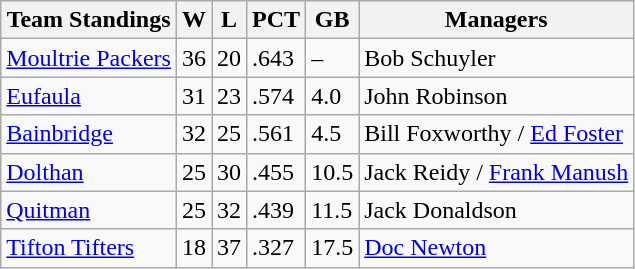<table class="wikitable">
<tr>
<th>Team Standings</th>
<th>W</th>
<th>L</th>
<th>PCT</th>
<th>GB</th>
<th>Managers</th>
</tr>
<tr>
<td><a href='#'>Moultrie Packers</a></td>
<td>36</td>
<td>20</td>
<td>.643</td>
<td>–</td>
<td>Bob Schuyler</td>
</tr>
<tr>
<td><a href='#'>Eufaula</a></td>
<td>31</td>
<td>23</td>
<td>.574</td>
<td>4.0</td>
<td>John Robinson</td>
</tr>
<tr>
<td><a href='#'>Bainbridge</a></td>
<td>32</td>
<td>25</td>
<td>.561</td>
<td>4.5</td>
<td>Bill Foxworthy / <a href='#'>Ed Foster</a></td>
</tr>
<tr>
<td><a href='#'>Dolthan</a></td>
<td>25</td>
<td>30</td>
<td>.455</td>
<td>10.5</td>
<td>Jack Reidy / <a href='#'>Frank Manush</a></td>
</tr>
<tr>
<td><a href='#'>Quitman</a></td>
<td>25</td>
<td>32</td>
<td>.439</td>
<td>11.5</td>
<td>Jack Donaldson</td>
</tr>
<tr>
<td><a href='#'>Tifton Tifters</a></td>
<td>18</td>
<td>37</td>
<td>.327</td>
<td>17.5</td>
<td><a href='#'>Doc Newton</a></td>
</tr>
</table>
